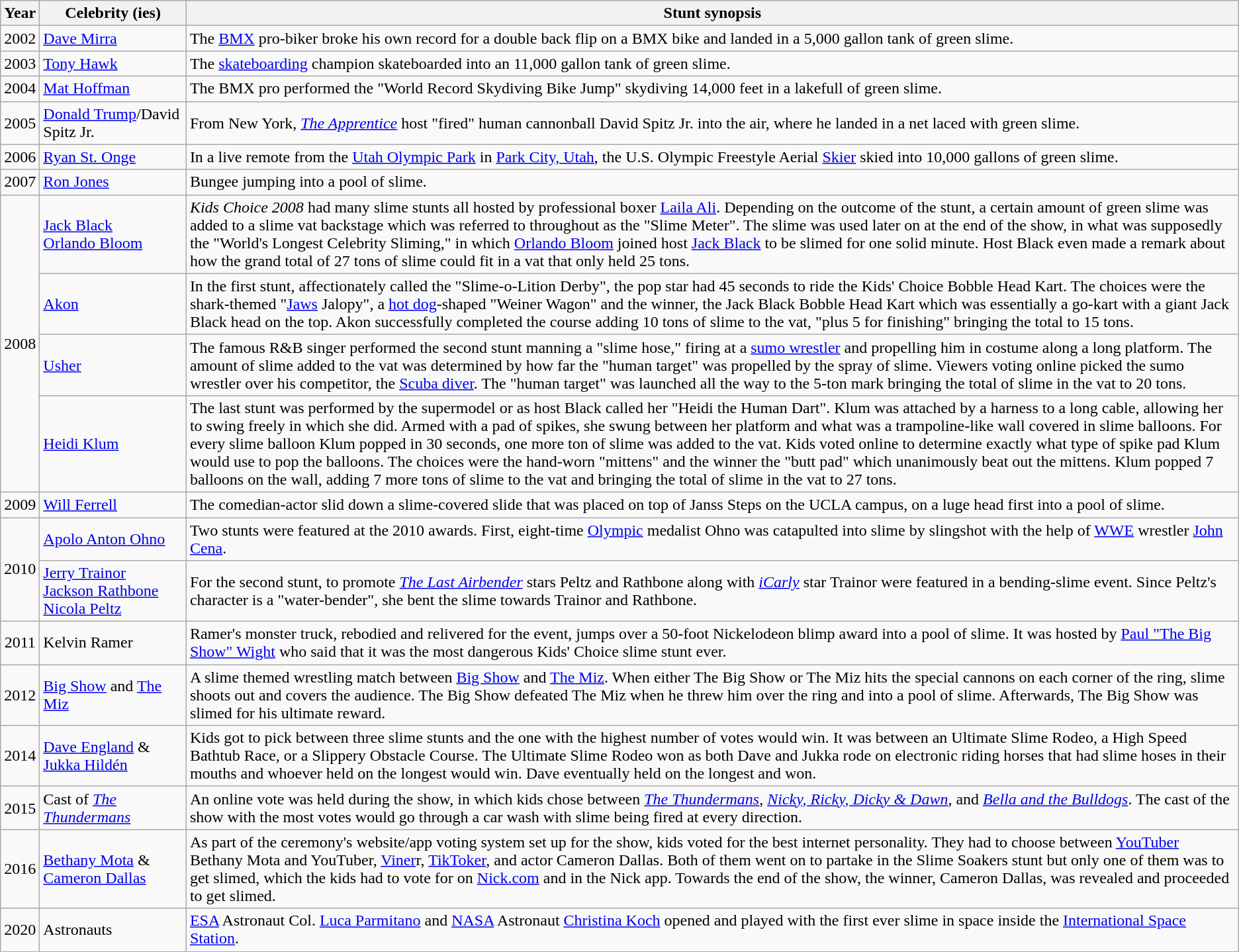<table class="wikitable">
<tr>
<th>Year</th>
<th>Celebrity (ies)</th>
<th width="85%">Stunt synopsis</th>
</tr>
<tr>
<td align="center">2002</td>
<td><a href='#'>Dave Mirra</a></td>
<td>The <a href='#'>BMX</a> pro-biker broke his own record for a double back flip on a BMX bike and landed in a 5,000 gallon tank of green slime.</td>
</tr>
<tr>
<td align="center">2003</td>
<td><a href='#'>Tony Hawk</a></td>
<td>The <a href='#'>skateboarding</a> champion skateboarded into an 11,000 gallon tank of green slime.</td>
</tr>
<tr>
<td align="center">2004</td>
<td><a href='#'>Mat Hoffman</a></td>
<td>The BMX pro performed the "World Record Skydiving Bike Jump" skydiving 14,000 feet in a lakefull of green slime.</td>
</tr>
<tr>
<td align="center">2005</td>
<td><a href='#'>Donald Trump</a>/David Spitz Jr.</td>
<td>From New York, <em><a href='#'>The Apprentice</a></em> host "fired" human cannonball David Spitz Jr. into the air, where he landed in a net laced with green slime.</td>
</tr>
<tr>
<td align="center">2006</td>
<td><a href='#'>Ryan St. Onge</a></td>
<td>In a live remote from the <a href='#'>Utah Olympic Park</a> in <a href='#'>Park City, Utah</a>, the U.S. Olympic Freestyle Aerial <a href='#'>Skier</a> skied into 10,000 gallons of green slime.</td>
</tr>
<tr>
<td align="center">2007</td>
<td><a href='#'>Ron Jones</a></td>
<td>Bungee jumping into a pool of slime.</td>
</tr>
<tr>
<td align="center" rowspan="4">2008</td>
<td><a href='#'>Jack Black</a><br><a href='#'>Orlando Bloom</a></td>
<td><em>Kids Choice 2008</em> had many slime stunts all hosted by professional boxer <a href='#'>Laila Ali</a>. Depending on the outcome of the stunt, a certain amount of green slime was added to a slime vat backstage which was referred to throughout as the "Slime Meter". The slime was used later on at the end of the show, in what was supposedly the "World's Longest Celebrity Sliming," in which <a href='#'>Orlando Bloom</a> joined host <a href='#'>Jack Black</a> to be slimed for one solid minute. Host Black even made a remark about how the grand total of 27 tons of slime could fit in a vat that only held 25 tons.</td>
</tr>
<tr>
<td><a href='#'>Akon</a></td>
<td>In the first stunt, affectionately called the "Slime-o-Lition Derby", the pop star had 45 seconds to ride the Kids' Choice Bobble Head Kart. The choices were the shark-themed "<a href='#'>Jaws</a> Jalopy", a <a href='#'>hot dog</a>-shaped "Weiner Wagon" and the winner, the Jack Black Bobble Head Kart which was essentially a go-kart with a giant Jack Black head on the top. Akon successfully completed the course adding 10 tons of slime to the vat, "plus 5 for finishing" bringing the total to 15 tons.</td>
</tr>
<tr>
<td><a href='#'>Usher</a></td>
<td>The famous R&B singer performed the second stunt manning a "slime hose," firing at a <a href='#'>sumo wrestler</a> and propelling him in costume along a long platform. The amount of slime added to the vat was determined by how far the "human target" was propelled by the spray of slime. Viewers voting online picked the sumo wrestler over his competitor, the <a href='#'>Scuba diver</a>. The "human target" was launched all the way to the 5-ton mark bringing the total of slime in the vat to 20 tons.</td>
</tr>
<tr>
<td><a href='#'>Heidi Klum</a></td>
<td>The last stunt was performed by the supermodel or as host Black called her "Heidi the Human Dart". Klum was attached by a harness to a long cable, allowing her to swing freely in which she did. Armed with a pad of spikes, she swung between her platform and what was a trampoline-like wall covered in slime balloons. For every slime balloon Klum popped in 30 seconds, one more ton of slime was added to the vat. Kids voted online to determine exactly what type of spike pad Klum would use to pop the balloons. The choices were the hand-worn "mittens" and the winner the "butt pad" which unanimously beat out the mittens. Klum popped 7 balloons on the wall, adding 7 more tons of slime to the vat and bringing the total of slime in the vat to 27 tons.</td>
</tr>
<tr>
<td align="center">2009</td>
<td><a href='#'>Will Ferrell</a></td>
<td>The comedian-actor slid down a slime-covered slide that was placed on top of Janss Steps on the UCLA campus, on a luge head first into a pool of slime.</td>
</tr>
<tr>
<td align="center" rowspan="2">2010</td>
<td><a href='#'>Apolo Anton Ohno</a></td>
<td>Two stunts were featured at the 2010 awards. First, eight-time <a href='#'>Olympic</a> medalist Ohno was catapulted into slime by slingshot with the help of <a href='#'>WWE</a> wrestler <a href='#'>John Cena</a>.</td>
</tr>
<tr>
<td><a href='#'>Jerry Trainor</a><br><a href='#'>Jackson Rathbone</a><br><a href='#'>Nicola Peltz</a></td>
<td>For the second stunt, to promote <em><a href='#'>The Last Airbender</a></em> stars Peltz and Rathbone along with <em><a href='#'>iCarly</a></em> star Trainor were featured in a bending-slime event. Since Peltz's character is a "water-bender", she bent the slime towards Trainor and Rathbone.</td>
</tr>
<tr>
<td align="center">2011</td>
<td>Kelvin Ramer</td>
<td>Ramer's monster truck, rebodied and relivered for the event, jumps over a 50-foot Nickelodeon blimp award into a pool of slime. It was hosted by <a href='#'>Paul "The Big Show" Wight</a> who said that it was the most dangerous Kids' Choice slime stunt ever.</td>
</tr>
<tr>
<td align="center">2012</td>
<td><a href='#'>Big Show</a> and <a href='#'>The Miz</a></td>
<td>A slime themed wrestling match between <a href='#'>Big Show</a> and <a href='#'>The Miz</a>. When either The Big Show or The Miz hits the special cannons on each corner of the ring, slime shoots out and covers the audience. The Big Show defeated The Miz when he threw him over the ring and into a pool of slime. Afterwards, The Big Show was slimed for his ultimate reward.</td>
</tr>
<tr>
<td align="center">2014</td>
<td><a href='#'>Dave England</a> & <a href='#'>Jukka Hildén</a></td>
<td>Kids got to pick between three slime stunts and the one with the highest number of votes would win. It was between an Ultimate Slime Rodeo, a High Speed Bathtub Race, or a Slippery Obstacle Course. The Ultimate Slime Rodeo won as both Dave and Jukka rode on electronic riding horses that had slime hoses in their mouths and whoever held on the longest would win. Dave eventually held on the longest and won.</td>
</tr>
<tr>
<td align="center">2015</td>
<td>Cast of <em><a href='#'>The Thundermans</a></em></td>
<td>An online vote was held during the show, in which kids chose between <em><a href='#'>The Thundermans</a></em>, <em><a href='#'>Nicky, Ricky, Dicky & Dawn</a></em>, and <em><a href='#'>Bella and the Bulldogs</a></em>. The cast of the show with the most votes would go through a car wash with slime being fired at every direction.</td>
</tr>
<tr>
<td align="center">2016</td>
<td><a href='#'>Bethany Mota</a> & <a href='#'>Cameron Dallas</a></td>
<td>As part of the ceremony's website/app voting system set up for the show, kids voted for the best internet personality. They had to choose between <a href='#'>YouTuber</a> Bethany Mota and YouTuber, <a href='#'>Viner</a>r, <a href='#'>TikToker</a>, and actor Cameron Dallas. Both of them went on to partake in the Slime Soakers stunt but only one of them was to get slimed, which the kids had to vote for on <a href='#'>Nick.com</a> and in the Nick app. Towards the end of the show, the winner, Cameron Dallas, was revealed and proceeded to get slimed.</td>
</tr>
<tr>
<td align="center">2020</td>
<td>Astronauts</td>
<td><a href='#'>ESA</a> Astronaut Col. <a href='#'>Luca Parmitano</a> and <a href='#'>NASA</a> Astronaut <a href='#'>Christina Koch</a> opened and played with the first ever slime in space inside the <a href='#'>International Space Station</a>.</td>
</tr>
</table>
